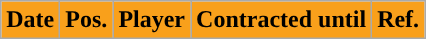<table class="wikitable plainrowheaders sortable">
<tr>
<th style="background:#F9A01B; color:#000000; ">Date</th>
<th style="background:#F9A01B; color:#000000; ">Pos.</th>
<th style="background:#F9A01B; color:#000000; ">Player</th>
<th style="background:#F9A01B; color:#000000; ">Contracted until</th>
<th style="background:#F9A01B; color:#000000; ">Ref.</th>
</tr>
</table>
